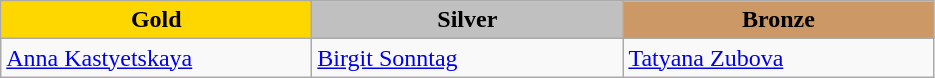<table class="wikitable" style="text-align:left">
<tr align="center">
<td width=200 bgcolor=gold><strong>Gold</strong></td>
<td width=200 bgcolor=silver><strong>Silver</strong></td>
<td width=200 bgcolor=CC9966><strong>Bronze</strong></td>
</tr>
<tr>
<td><a href='#'>Anna Kastyetskaya</a><br><em></em></td>
<td><a href='#'>Birgit Sonntag</a><br><em></em></td>
<td><a href='#'>Tatyana Zubova</a><br><em></em></td>
</tr>
</table>
